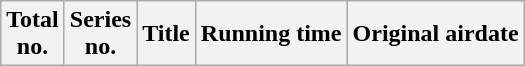<table class="wikitable plainrowheaders">
<tr>
<th>Total<br>no.</th>
<th>Series<br>no.</th>
<th>Title</th>
<th>Running time</th>
<th>Original airdate<br>








</th>
</tr>
</table>
